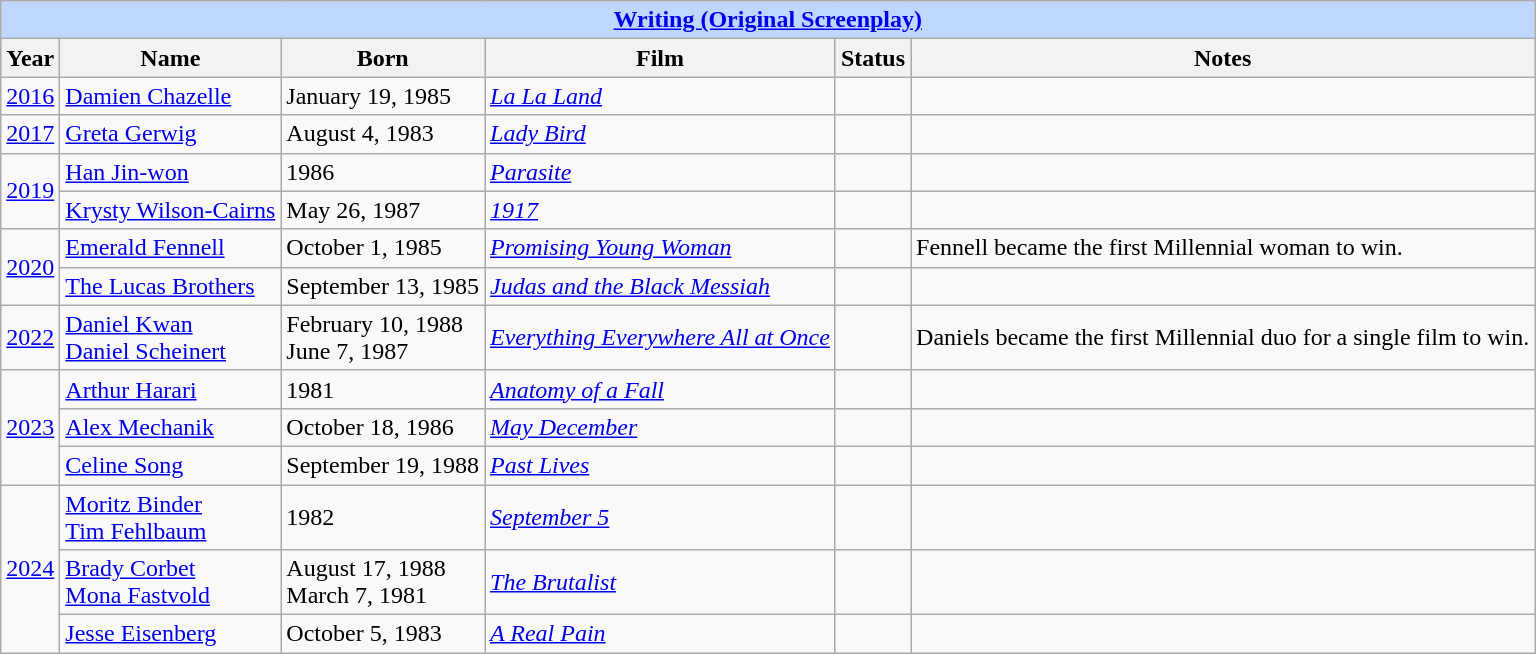<table class="wikitable plainrowheaders">
<tr style="background:#bfd7ff;">
<td colspan="6" style="text-align:center;"><strong><a href='#'>Writing (Original Screenplay)</a></strong></td>
</tr>
<tr style="background:#ebf5ff;">
<th>Year</th>
<th>Name</th>
<th>Born</th>
<th>Film</th>
<th>Status</th>
<th>Notes</th>
</tr>
<tr>
<td><a href='#'>2016</a><br></td>
<td><a href='#'>Damien Chazelle</a></td>
<td>January 19, 1985</td>
<td><em><a href='#'>La La Land</a></em></td>
<td></td>
<td></td>
</tr>
<tr>
<td><a href='#'>2017</a><br></td>
<td><a href='#'>Greta Gerwig</a></td>
<td>August 4, 1983</td>
<td><em><a href='#'>Lady Bird</a></em></td>
<td></td>
<td></td>
</tr>
<tr>
<td rowspan="2"><a href='#'>2019</a><br></td>
<td><a href='#'>Han Jin-won</a></td>
<td>1986</td>
<td><em><a href='#'>Parasite</a></em></td>
<td></td>
<td></td>
</tr>
<tr>
<td><a href='#'>Krysty Wilson-Cairns</a></td>
<td>May 26, 1987</td>
<td><em><a href='#'>1917</a></em></td>
<td></td>
<td></td>
</tr>
<tr>
<td rowspan="2"><a href='#'>2020</a><br></td>
<td><a href='#'>Emerald Fennell</a></td>
<td>October 1, 1985</td>
<td><em><a href='#'>Promising Young Woman</a></em></td>
<td></td>
<td>Fennell became the first Millennial woman to win.</td>
</tr>
<tr>
<td><a href='#'>The Lucas Brothers</a></td>
<td>September 13, 1985</td>
<td><em><a href='#'>Judas and the Black Messiah</a></em></td>
<td></td>
<td></td>
</tr>
<tr>
<td><a href='#'>2022</a><br></td>
<td><a href='#'>Daniel Kwan</a><br><a href='#'>Daniel Scheinert</a></td>
<td>February 10, 1988<br>June 7, 1987</td>
<td><em><a href='#'>Everything Everywhere All at Once</a></em></td>
<td></td>
<td>Daniels became the first Millennial duo for a single film to win.</td>
</tr>
<tr>
<td rowspan="3"><a href='#'>2023</a><br></td>
<td><a href='#'>Arthur Harari</a></td>
<td>1981</td>
<td><em><a href='#'>Anatomy of a Fall</a></em></td>
<td></td>
<td></td>
</tr>
<tr>
<td><a href='#'>Alex Mechanik</a></td>
<td>October 18, 1986</td>
<td><em><a href='#'>May December</a></em></td>
<td></td>
<td></td>
</tr>
<tr>
<td><a href='#'>Celine Song</a></td>
<td>September 19, 1988</td>
<td><em><a href='#'>Past Lives</a></em></td>
<td></td>
<td></td>
</tr>
<tr>
<td rowspan="3"><a href='#'>2024</a><br></td>
<td><a href='#'>Moritz Binder</a><br><a href='#'>Tim Fehlbaum</a></td>
<td>1982</td>
<td><em><a href='#'>September 5</a></em></td>
<td></td>
<td></td>
</tr>
<tr>
<td><a href='#'>Brady Corbet</a><br><a href='#'>Mona Fastvold</a></td>
<td>August 17, 1988<br>March 7, 1981</td>
<td><em><a href='#'>The Brutalist</a></em></td>
<td></td>
<td></td>
</tr>
<tr>
<td><a href='#'>Jesse Eisenberg</a></td>
<td>October 5, 1983</td>
<td><em><a href='#'>A Real Pain</a></em></td>
<td></td>
<td></td>
</tr>
</table>
